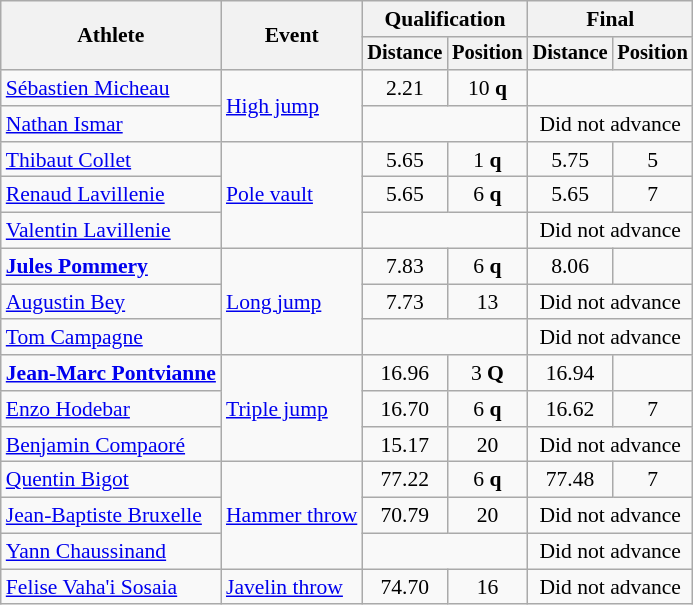<table class="wikitable" style="font-size:90%">
<tr>
<th rowspan="2">Athlete</th>
<th rowspan="2">Event</th>
<th colspan="2">Qualification</th>
<th colspan="2">Final</th>
</tr>
<tr style="font-size:95%">
<th>Distance</th>
<th>Position</th>
<th>Distance</th>
<th>Position</th>
</tr>
<tr align="center">
<td align="left"><a href='#'>Sébastien Micheau</a></td>
<td align="left" rowspan=2><a href='#'>High jump</a></td>
<td>2.21</td>
<td>10 <strong>q</strong></td>
<td colspan=2></td>
</tr>
<tr align="center">
<td align="left"><a href='#'>Nathan Ismar</a></td>
<td colspan=2></td>
<td colspan=2>Did not advance</td>
</tr>
<tr align="center">
<td align="left"><a href='#'>Thibaut Collet</a></td>
<td align="left" rowspan=3><a href='#'>Pole vault</a></td>
<td>5.65</td>
<td>1 <strong>q</strong></td>
<td>5.75</td>
<td>5</td>
</tr>
<tr align="center">
<td align="left"><a href='#'>Renaud Lavillenie</a></td>
<td>5.65</td>
<td>6 <strong>q</strong></td>
<td>5.65</td>
<td>7</td>
</tr>
<tr align="center">
<td align="left"><a href='#'>Valentin Lavillenie</a></td>
<td colspan=2></td>
<td colspan=2>Did not advance</td>
</tr>
<tr align="center">
<td align="left"><strong><a href='#'>Jules Pommery</a></strong></td>
<td align="left" rowspan=3><a href='#'>Long jump</a></td>
<td>7.83</td>
<td>6 <strong>q</strong></td>
<td>8.06</td>
<td></td>
</tr>
<tr align="center">
<td align="left"><a href='#'>Augustin Bey</a></td>
<td>7.73</td>
<td>13</td>
<td colspan=2>Did not advance</td>
</tr>
<tr align="center">
<td align="left"><a href='#'>Tom Campagne</a></td>
<td colspan=2></td>
<td colspan=2>Did not advance</td>
</tr>
<tr align="center">
<td align="left"><strong><a href='#'>Jean-Marc Pontvianne</a></strong></td>
<td align="left" rowspan=3><a href='#'>Triple jump</a></td>
<td>16.96</td>
<td>3 <strong>Q</strong></td>
<td>16.94</td>
<td></td>
</tr>
<tr align="center">
<td align="left"><a href='#'>Enzo Hodebar</a></td>
<td>16.70</td>
<td>6 <strong>q</strong></td>
<td>16.62</td>
<td>7</td>
</tr>
<tr align="center">
<td align="left"><a href='#'>Benjamin Compaoré</a></td>
<td>15.17</td>
<td>20</td>
<td colspan=2>Did not advance</td>
</tr>
<tr align="center">
<td align="left"><a href='#'>Quentin Bigot</a></td>
<td align="left" rowspan=3><a href='#'>Hammer throw</a></td>
<td>77.22</td>
<td>6 <strong>q</strong></td>
<td>77.48</td>
<td>7</td>
</tr>
<tr align="center">
<td align="left"><a href='#'>Jean-Baptiste Bruxelle</a></td>
<td>70.79</td>
<td>20</td>
<td colspan=2>Did not advance</td>
</tr>
<tr align="center">
<td align="left"><a href='#'>Yann Chaussinand</a></td>
<td colspan=2></td>
<td colspan=2>Did not advance</td>
</tr>
<tr align="center">
<td align="left"><a href='#'>Felise Vaha'i Sosaia</a></td>
<td align="left"><a href='#'>Javelin throw</a></td>
<td>74.70</td>
<td>16</td>
<td colspan=2>Did not advance</td>
</tr>
</table>
